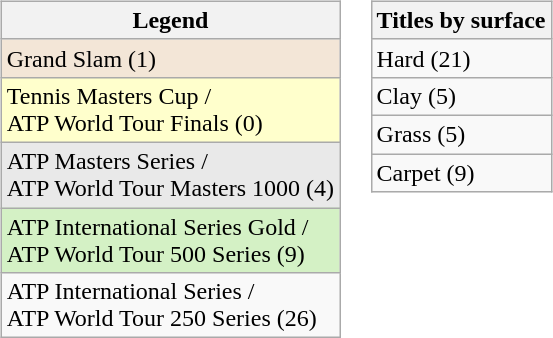<table>
<tr valign=top>
<td><br><table class="wikitable sortable">
<tr>
<th>Legend</th>
</tr>
<tr bgcolor=#f3e6d7>
<td>Grand Slam (1)</td>
</tr>
<tr bgcolor=ffffcc>
<td>Tennis Masters Cup /<br>ATP World Tour Finals (0)</td>
</tr>
<tr bgcolor=#e9e9e9>
<td>ATP Masters Series /<br>ATP World Tour Masters 1000 (4)</td>
</tr>
<tr bgcolor=#d4f1c5>
<td>ATP International Series Gold /<br>ATP World Tour 500 Series (9)</td>
</tr>
<tr>
<td>ATP International Series /<br>ATP World Tour 250 Series (26)</td>
</tr>
</table>
</td>
<td><br><table class="wikitable sortable">
<tr>
<th>Titles by surface</th>
</tr>
<tr>
<td>Hard (21)</td>
</tr>
<tr>
<td>Clay (5)</td>
</tr>
<tr>
<td>Grass (5)</td>
</tr>
<tr>
<td>Carpet (9)</td>
</tr>
</table>
</td>
</tr>
</table>
